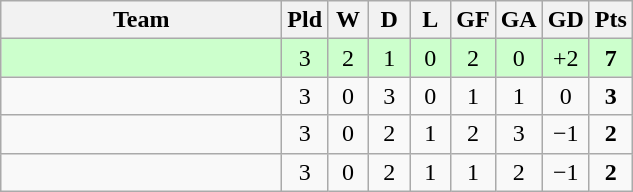<table class="wikitable" style="text-align:center;">
<tr>
<th width=180>Team</th>
<th width=20>Pld</th>
<th width=20>W</th>
<th width=20>D</th>
<th width=20>L</th>
<th width=20>GF</th>
<th width=20>GA</th>
<th width=20>GD</th>
<th width=20>Pts</th>
</tr>
<tr bgcolor="ccffcc">
<td align="left"></td>
<td>3</td>
<td>2</td>
<td>1</td>
<td>0</td>
<td>2</td>
<td>0</td>
<td>+2</td>
<td><strong>7</strong></td>
</tr>
<tr>
<td align="left"></td>
<td>3</td>
<td>0</td>
<td>3</td>
<td>0</td>
<td>1</td>
<td>1</td>
<td>0</td>
<td><strong>3</strong></td>
</tr>
<tr>
<td align="left"></td>
<td>3</td>
<td>0</td>
<td>2</td>
<td>1</td>
<td>2</td>
<td>3</td>
<td>−1</td>
<td><strong>2</strong></td>
</tr>
<tr>
<td align="left"></td>
<td>3</td>
<td>0</td>
<td>2</td>
<td>1</td>
<td>1</td>
<td>2</td>
<td>−1</td>
<td><strong>2</strong></td>
</tr>
</table>
